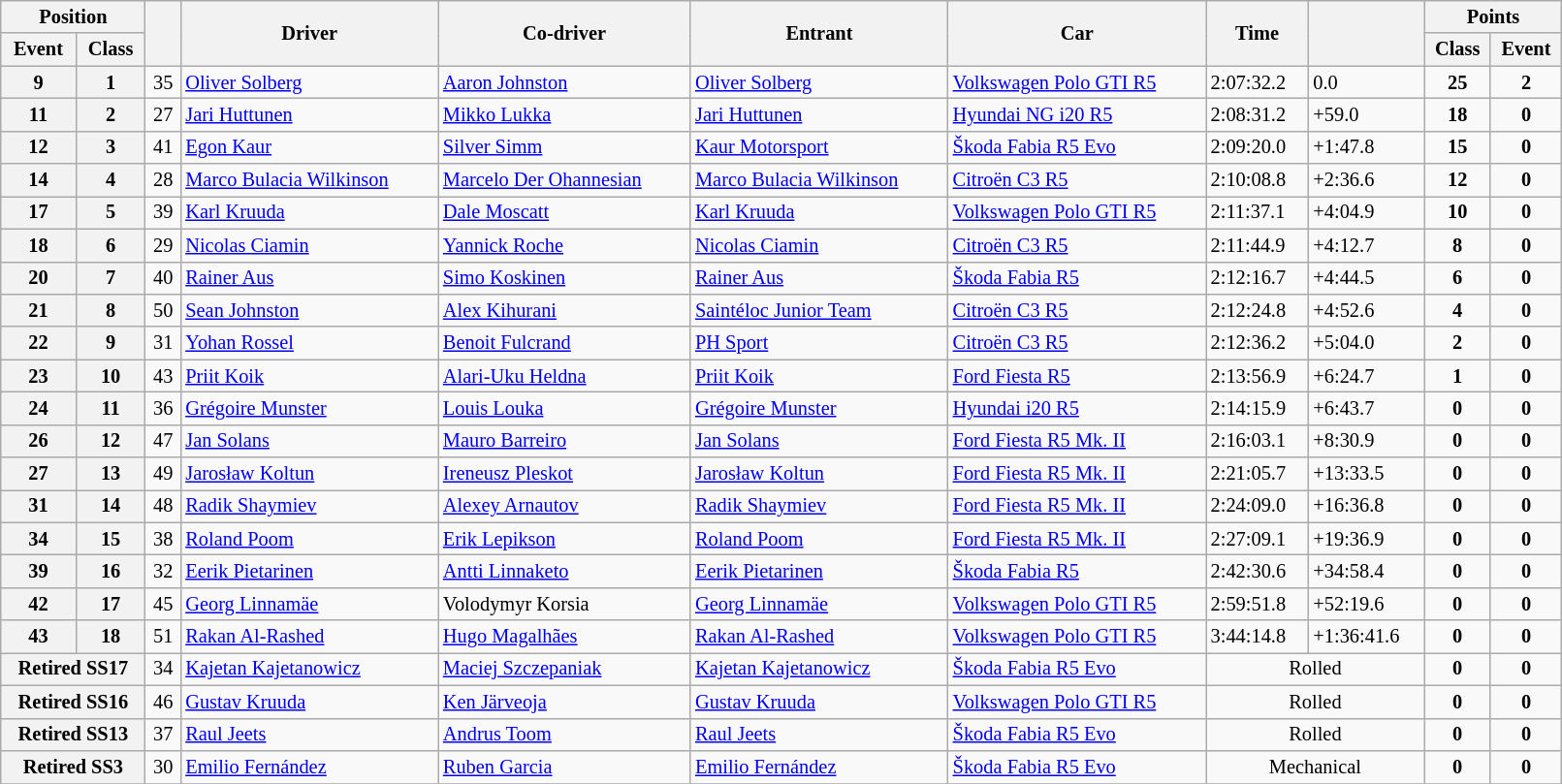<table class="wikitable" width=85% style="font-size: 85%;">
<tr>
<th colspan="2">Position</th>
<th rowspan="2"></th>
<th rowspan="2">Driver</th>
<th rowspan="2">Co-driver</th>
<th rowspan="2">Entrant</th>
<th rowspan="2">Car</th>
<th rowspan="2">Time</th>
<th rowspan="2"></th>
<th colspan="2">Points</th>
</tr>
<tr>
<th>Event</th>
<th>Class</th>
<th>Class</th>
<th>Event</th>
</tr>
<tr>
<th>9</th>
<th>1</th>
<td align="center">35</td>
<td><a href='#'>Oliver Solberg</a></td>
<td><a href='#'>Aaron Johnston</a></td>
<td><a href='#'>Oliver Solberg</a></td>
<td><a href='#'>Volkswagen Polo GTI R5</a></td>
<td>2:07:32.2</td>
<td>0.0</td>
<td align="center"><strong>25</strong></td>
<td align="center"><strong>2</strong></td>
</tr>
<tr>
<th>11</th>
<th>2</th>
<td align="center">27</td>
<td><a href='#'>Jari Huttunen</a></td>
<td><a href='#'>Mikko Lukka</a></td>
<td><a href='#'>Jari Huttunen</a></td>
<td><a href='#'>Hyundai NG i20 R5</a></td>
<td>2:08:31.2</td>
<td>+59.0</td>
<td align="center"><strong>18</strong></td>
<td align="center"><strong>0</strong></td>
</tr>
<tr>
<th>12</th>
<th>3</th>
<td align="center">41</td>
<td><a href='#'>Egon Kaur</a></td>
<td><a href='#'>Silver Simm</a></td>
<td><a href='#'>Kaur Motorsport</a></td>
<td><a href='#'>Škoda Fabia R5 Evo</a></td>
<td>2:09:20.0</td>
<td>+1:47.8</td>
<td align="center"><strong>15</strong></td>
<td align="center"><strong>0</strong></td>
</tr>
<tr>
<th>14</th>
<th>4</th>
<td align="center">28</td>
<td><a href='#'>Marco Bulacia Wilkinson</a></td>
<td><a href='#'>Marcelo Der Ohannesian</a></td>
<td><a href='#'>Marco Bulacia Wilkinson</a></td>
<td><a href='#'>Citroën C3 R5</a></td>
<td>2:10:08.8</td>
<td>+2:36.6</td>
<td align="center"><strong>12</strong></td>
<td align="center"><strong>0</strong></td>
</tr>
<tr>
<th>17</th>
<th>5</th>
<td align="center">39</td>
<td><a href='#'>Karl Kruuda</a></td>
<td><a href='#'>Dale Moscatt</a></td>
<td><a href='#'>Karl Kruuda</a></td>
<td><a href='#'>Volkswagen Polo GTI R5</a></td>
<td>2:11:37.1</td>
<td>+4:04.9</td>
<td align="center"><strong>10</strong></td>
<td align="center"><strong>0</strong></td>
</tr>
<tr>
<th>18</th>
<th>6</th>
<td align="center">29</td>
<td><a href='#'>Nicolas Ciamin</a></td>
<td><a href='#'>Yannick Roche</a></td>
<td><a href='#'>Nicolas Ciamin</a></td>
<td><a href='#'>Citroën C3 R5</a></td>
<td>2:11:44.9</td>
<td>+4:12.7</td>
<td align="center"><strong>8</strong></td>
<td align="center"><strong>0</strong></td>
</tr>
<tr>
<th>20</th>
<th>7</th>
<td align="center">40</td>
<td><a href='#'>Rainer Aus</a></td>
<td><a href='#'>Simo Koskinen</a></td>
<td><a href='#'>Rainer Aus</a></td>
<td><a href='#'>Škoda Fabia R5</a></td>
<td>2:12:16.7</td>
<td>+4:44.5</td>
<td align="center"><strong>6</strong></td>
<td align="center"><strong>0</strong></td>
</tr>
<tr>
<th>21</th>
<th>8</th>
<td align="center">50</td>
<td><a href='#'>Sean Johnston</a></td>
<td><a href='#'>Alex Kihurani</a></td>
<td><a href='#'>Saintéloc Junior Team</a></td>
<td><a href='#'>Citroën C3 R5</a></td>
<td>2:12:24.8</td>
<td>+4:52.6</td>
<td align="center"><strong>4</strong></td>
<td align="center"><strong>0</strong></td>
</tr>
<tr>
<th>22</th>
<th>9</th>
<td align="center">31</td>
<td><a href='#'>Yohan Rossel</a></td>
<td><a href='#'>Benoit Fulcrand</a></td>
<td><a href='#'>PH Sport</a></td>
<td><a href='#'>Citroën C3 R5</a></td>
<td>2:12:36.2</td>
<td>+5:04.0</td>
<td align="center"><strong>2</strong></td>
<td align="center"><strong>0</strong></td>
</tr>
<tr>
<th>23</th>
<th>10</th>
<td align="center">43</td>
<td><a href='#'>Priit Koik</a></td>
<td><a href='#'>Alari-Uku Heldna</a></td>
<td><a href='#'>Priit Koik</a></td>
<td><a href='#'>Ford Fiesta R5</a></td>
<td>2:13:56.9</td>
<td>+6:24.7</td>
<td align="center"><strong>1</strong></td>
<td align="center"><strong>0</strong></td>
</tr>
<tr>
<th>24</th>
<th>11</th>
<td align="center">36</td>
<td><a href='#'>Grégoire Munster</a></td>
<td><a href='#'>Louis Louka</a></td>
<td><a href='#'>Grégoire Munster</a></td>
<td><a href='#'>Hyundai i20 R5</a></td>
<td>2:14:15.9</td>
<td>+6:43.7</td>
<td align="center"><strong>0</strong></td>
<td align="center"><strong>0</strong></td>
</tr>
<tr>
<th>26</th>
<th>12</th>
<td align="center">47</td>
<td><a href='#'>Jan Solans</a></td>
<td><a href='#'>Mauro Barreiro</a></td>
<td><a href='#'>Jan Solans</a></td>
<td><a href='#'>Ford Fiesta R5 Mk. II</a></td>
<td>2:16:03.1</td>
<td>+8:30.9</td>
<td align="center"><strong>0</strong></td>
<td align="center"><strong>0</strong></td>
</tr>
<tr>
<th>27</th>
<th>13</th>
<td align="center">49</td>
<td><a href='#'>Jarosław Koltun</a></td>
<td><a href='#'>Ireneusz Pleskot</a></td>
<td><a href='#'>Jarosław Koltun</a></td>
<td><a href='#'>Ford Fiesta R5 Mk. II</a></td>
<td>2:21:05.7</td>
<td>+13:33.5</td>
<td align="center"><strong>0</strong></td>
<td align="center"><strong>0</strong></td>
</tr>
<tr>
<th>31</th>
<th>14</th>
<td align="center">48</td>
<td><a href='#'>Radik Shaymiev</a></td>
<td><a href='#'>Alexey Arnautov</a></td>
<td><a href='#'>Radik Shaymiev</a></td>
<td><a href='#'>Ford Fiesta R5 Mk. II</a></td>
<td>2:24:09.0</td>
<td>+16:36.8</td>
<td align="center"><strong>0</strong></td>
<td align="center"><strong>0</strong></td>
</tr>
<tr>
<th>34</th>
<th>15</th>
<td align="center">38</td>
<td><a href='#'>Roland Poom</a></td>
<td><a href='#'>Erik Lepikson</a></td>
<td><a href='#'>Roland Poom</a></td>
<td><a href='#'>Ford Fiesta R5 Mk. II</a></td>
<td>2:27:09.1</td>
<td>+19:36.9</td>
<td align="center"><strong>0</strong></td>
<td align="center"><strong>0</strong></td>
</tr>
<tr>
<th>39</th>
<th>16</th>
<td align="center">32</td>
<td><a href='#'>Eerik Pietarinen</a></td>
<td><a href='#'>Antti Linnaketo</a></td>
<td><a href='#'>Eerik Pietarinen</a></td>
<td><a href='#'>Škoda Fabia R5</a></td>
<td>2:42:30.6</td>
<td>+34:58.4</td>
<td align="center"><strong>0</strong></td>
<td align="center"><strong>0</strong></td>
</tr>
<tr>
<th>42</th>
<th>17</th>
<td align="center">45</td>
<td><a href='#'>Georg Linnamäe</a></td>
<td>Volodymyr Korsia</td>
<td><a href='#'>Georg Linnamäe</a></td>
<td><a href='#'>Volkswagen Polo GTI R5</a></td>
<td>2:59:51.8</td>
<td>+52:19.6</td>
<td align="center"><strong>0</strong></td>
<td align="center"><strong>0</strong></td>
</tr>
<tr>
<th>43</th>
<th>18</th>
<td align="center">51</td>
<td><a href='#'>Rakan Al-Rashed</a></td>
<td><a href='#'>Hugo Magalhães</a></td>
<td><a href='#'>Rakan Al-Rashed</a></td>
<td><a href='#'>Volkswagen Polo GTI R5</a></td>
<td>3:44:14.8</td>
<td>+1:36:41.6</td>
<td align="center"><strong>0</strong></td>
<td align="center"><strong>0</strong></td>
</tr>
<tr>
<th align="center" colspan="2">Retired SS17</th>
<td align="center">34</td>
<td><a href='#'>Kajetan Kajetanowicz</a></td>
<td><a href='#'>Maciej Szczepaniak</a></td>
<td><a href='#'>Kajetan Kajetanowicz</a></td>
<td><a href='#'>Škoda Fabia R5 Evo</a></td>
<td align="center" colspan="2">Rolled</td>
<td align="center"><strong>0</strong></td>
<td align="center"><strong>0</strong></td>
</tr>
<tr>
<th align="center" colspan="2">Retired SS16</th>
<td align="center">46</td>
<td><a href='#'>Gustav Kruuda</a></td>
<td><a href='#'>Ken Järveoja</a></td>
<td><a href='#'>Gustav Kruuda</a></td>
<td><a href='#'>Volkswagen Polo GTI R5</a></td>
<td align="center" colspan="2">Rolled</td>
<td align="center"><strong>0</strong></td>
<td align="center"><strong>0</strong></td>
</tr>
<tr>
<th align="center" colspan="2">Retired SS13</th>
<td align="center">37</td>
<td><a href='#'>Raul Jeets</a></td>
<td><a href='#'>Andrus Toom</a></td>
<td><a href='#'>Raul Jeets</a></td>
<td><a href='#'>Škoda Fabia R5 Evo</a></td>
<td align="center" colspan="2">Rolled</td>
<td align="center"><strong>0</strong></td>
<td align="center"><strong>0</strong></td>
</tr>
<tr>
<th align="center" colspan="2">Retired SS3</th>
<td align="center">30</td>
<td><a href='#'>Emilio Fernández</a></td>
<td><a href='#'>Ruben Garcia</a></td>
<td><a href='#'>Emilio Fernández</a></td>
<td><a href='#'>Škoda Fabia R5 Evo</a></td>
<td align="center" colspan="2">Mechanical</td>
<td align="center"><strong>0</strong></td>
<td align="center"><strong>0</strong></td>
</tr>
<tr>
</tr>
</table>
